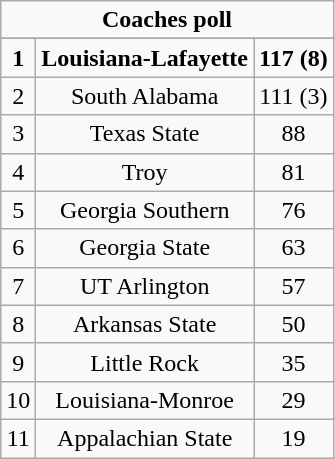<table class="wikitable">
<tr style="text-align:center;">
<td colspan="3"><strong>Coaches poll </strong></td>
</tr>
<tr style="text-align:center;">
</tr>
<tr style="text-align:center;">
<td><strong>1</strong></td>
<td><strong>Louisiana-Lafayette</strong></td>
<td><strong>117 (8)</strong></td>
</tr>
<tr style="text-align:center;">
<td>2</td>
<td>South Alabama</td>
<td>111 (3)</td>
</tr>
<tr style="text-align:center;">
<td>3</td>
<td>Texas State</td>
<td>88</td>
</tr>
<tr style="text-align:center;">
<td>4</td>
<td>Troy</td>
<td>81</td>
</tr>
<tr style="text-align:center;">
<td>5</td>
<td>Georgia Southern</td>
<td>76</td>
</tr>
<tr style="text-align:center;">
<td>6</td>
<td>Georgia State</td>
<td>63</td>
</tr>
<tr style="text-align:center;">
<td>7</td>
<td>UT Arlington</td>
<td>57</td>
</tr>
<tr style="text-align:center;">
<td>8</td>
<td>Arkansas State</td>
<td>50</td>
</tr>
<tr style="text-align:center;">
<td>9</td>
<td>Little Rock</td>
<td>35</td>
</tr>
<tr style="text-align:center;">
<td>10</td>
<td>Louisiana-Monroe</td>
<td>29</td>
</tr>
<tr style="text-align:center;">
<td>11</td>
<td>Appalachian State</td>
<td>19</td>
</tr>
</table>
